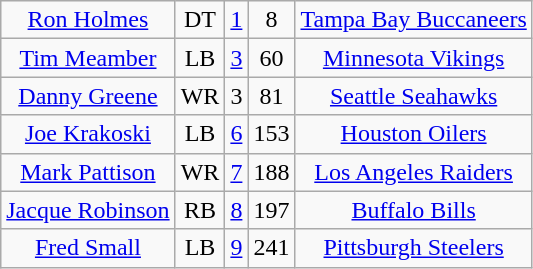<table class=wikitable style="text-align:center">
<tr>
<td><a href='#'>Ron Holmes</a></td>
<td>DT</td>
<td><a href='#'>1</a></td>
<td>8</td>
<td><a href='#'>Tampa Bay Buccaneers</a></td>
</tr>
<tr>
<td><a href='#'>Tim Meamber</a></td>
<td>LB</td>
<td><a href='#'>3</a></td>
<td>60</td>
<td><a href='#'>Minnesota Vikings</a></td>
</tr>
<tr>
<td><a href='#'>Danny Greene</a></td>
<td>WR</td>
<td>3</td>
<td>81</td>
<td><a href='#'>Seattle Seahawks</a></td>
</tr>
<tr>
<td><a href='#'>Joe Krakoski</a></td>
<td>LB</td>
<td><a href='#'>6</a></td>
<td>153</td>
<td><a href='#'>Houston Oilers</a></td>
</tr>
<tr>
<td><a href='#'>Mark Pattison</a></td>
<td>WR</td>
<td><a href='#'>7</a></td>
<td>188</td>
<td><a href='#'>Los Angeles Raiders</a></td>
</tr>
<tr>
<td><a href='#'>Jacque Robinson</a></td>
<td>RB</td>
<td><a href='#'>8</a></td>
<td>197</td>
<td><a href='#'>Buffalo Bills</a></td>
</tr>
<tr>
<td><a href='#'>Fred Small</a></td>
<td>LB</td>
<td><a href='#'>9</a></td>
<td>241</td>
<td><a href='#'>Pittsburgh Steelers</a></td>
</tr>
</table>
